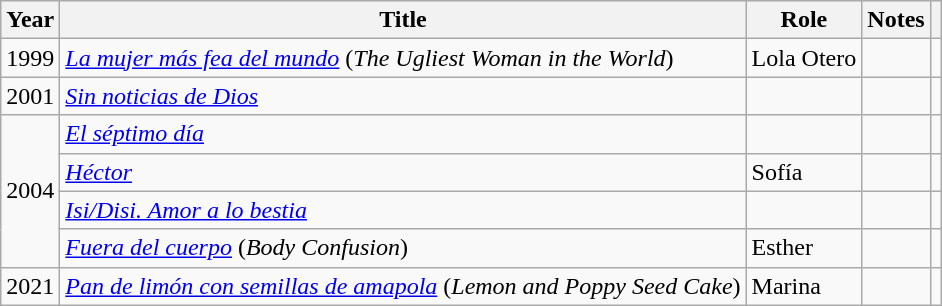<table class="wikitable sortable">
<tr>
<th>Year</th>
<th>Title</th>
<th>Role</th>
<th class="unsortable">Notes</th>
<th class="unsortable"></th>
</tr>
<tr>
<td align = "center">1999</td>
<td><em><a href='#'>La mujer más fea del mundo</a></em> (<em>The Ugliest Woman in the World</em>)</td>
<td>Lola Otero</td>
<td></td>
<td align = "center"></td>
</tr>
<tr>
<td align = "center">2001</td>
<td><em><a href='#'>Sin noticias de Dios</a></em></td>
<td></td>
<td></td>
<td align = "center"></td>
</tr>
<tr>
<td rowspan = "4" align = "center">2004</td>
<td><em><a href='#'>El séptimo día</a></em></td>
<td></td>
<td></td>
<td align = "center"></td>
</tr>
<tr>
<td><em><a href='#'>Héctor</a></em></td>
<td>Sofía</td>
<td></td>
<td align = "center"></td>
</tr>
<tr>
<td><em><a href='#'>Isi/Disi. Amor a lo bestia</a></em></td>
<td></td>
<td></td>
<td align = "center"></td>
</tr>
<tr>
<td><em><a href='#'>Fuera del cuerpo</a></em> (<em>Body Confusion</em>)</td>
<td>Esther</td>
<td></td>
<td align = "center"></td>
</tr>
<tr>
<td align = "center">2021</td>
<td><em><a href='#'>Pan de limón con semillas de amapola</a></em> (<em>Lemon and Poppy Seed Cake</em>)</td>
<td>Marina</td>
<td></td>
<td align = "center"></td>
</tr>
</table>
